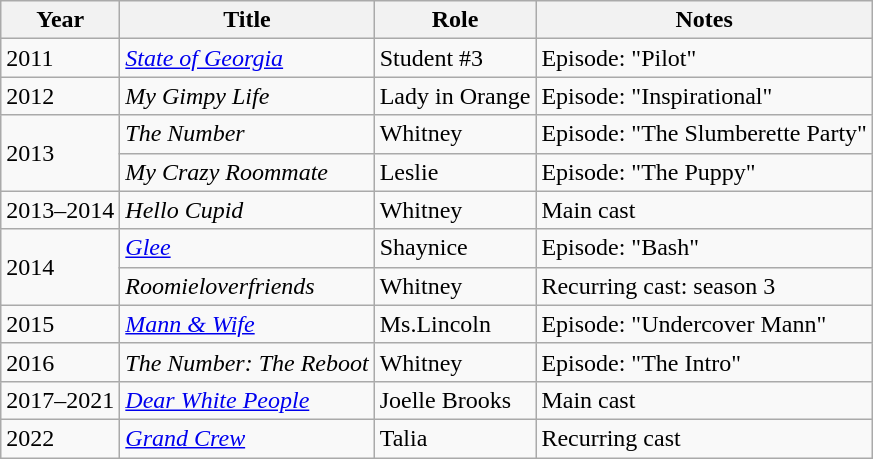<table class="wikitable plainrowheaders sortable" style="margin-right: 0;">
<tr>
<th scope="col">Year</th>
<th scope="col">Title</th>
<th scope="col">Role</th>
<th scope="col" class="unsortable">Notes</th>
</tr>
<tr>
<td>2011</td>
<td><em><a href='#'>State of Georgia</a></em></td>
<td>Student #3</td>
<td>Episode: "Pilot"</td>
</tr>
<tr>
<td>2012</td>
<td><em>My Gimpy Life</em></td>
<td>Lady in Orange</td>
<td>Episode: "Inspirational"</td>
</tr>
<tr>
<td rowspan=2>2013</td>
<td><em>The Number</em></td>
<td>Whitney</td>
<td>Episode: "The Slumberette Party"</td>
</tr>
<tr>
<td><em>My Crazy Roommate</em></td>
<td>Leslie</td>
<td>Episode: "The Puppy"</td>
</tr>
<tr>
<td>2013–2014</td>
<td><em>Hello Cupid</em></td>
<td>Whitney</td>
<td>Main cast</td>
</tr>
<tr>
<td rowspan=2>2014</td>
<td><em><a href='#'>Glee</a></em></td>
<td>Shaynice</td>
<td>Episode: "Bash"</td>
</tr>
<tr>
<td><em>Roomieloverfriends</em></td>
<td>Whitney</td>
<td>Recurring cast: season 3</td>
</tr>
<tr>
<td>2015</td>
<td><em><a href='#'>Mann & Wife</a></em></td>
<td>Ms.Lincoln</td>
<td>Episode: "Undercover Mann"</td>
</tr>
<tr>
<td>2016</td>
<td><em>The Number: The Reboot</em></td>
<td>Whitney</td>
<td>Episode: "The Intro"</td>
</tr>
<tr>
<td>2017–2021</td>
<td><em><a href='#'>Dear White People</a></em></td>
<td>Joelle Brooks</td>
<td>Main cast</td>
</tr>
<tr>
<td>2022</td>
<td><em><a href='#'>Grand Crew</a></em></td>
<td>Talia</td>
<td>Recurring cast</td>
</tr>
</table>
